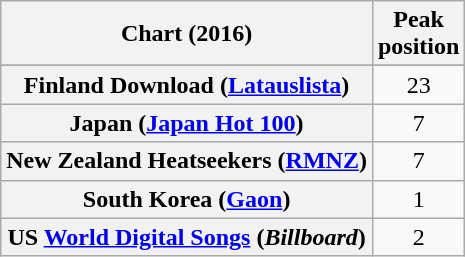<table class="wikitable sortable plainrowheaders" style="text-align:center">
<tr>
<th scope="col">Chart (2016)</th>
<th scope="col">Peak<br>position</th>
</tr>
<tr>
</tr>
<tr>
<th scope="row">Finland Download (<a href='#'>Latauslista</a>)</th>
<td>23</td>
</tr>
<tr>
<th scope="row">Japan (<a href='#'>Japan Hot 100</a>)</th>
<td>7</td>
</tr>
<tr>
<th scope="row">New Zealand Heatseekers (<a href='#'>RMNZ</a>)</th>
<td>7</td>
</tr>
<tr>
<th scope="row">South Korea (<a href='#'>Gaon</a>)</th>
<td>1</td>
</tr>
<tr>
<th scope="row">US <a href='#'>World Digital Songs</a> (<em>Billboard</em>)</th>
<td>2</td>
</tr>
</table>
